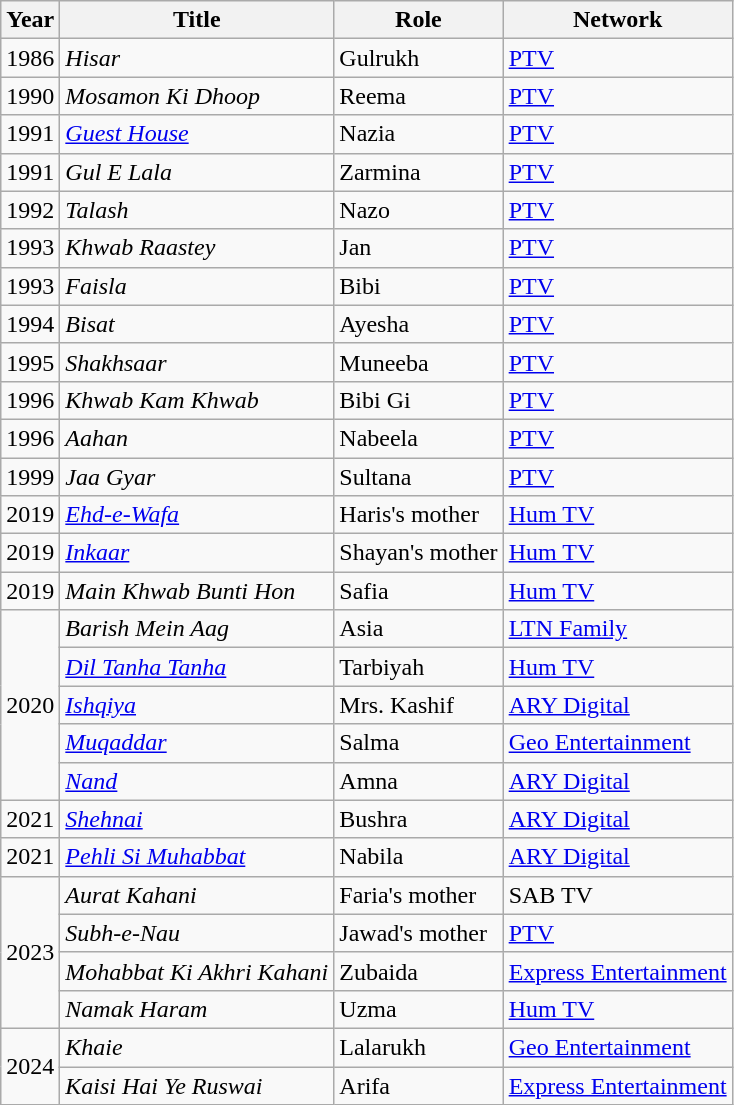<table class="wikitable sortable plainrowheaders">
<tr style="text-align:center;">
<th scope="col">Year</th>
<th scope="col">Title</th>
<th scope="col">Role</th>
<th scope="col">Network</th>
</tr>
<tr>
<td>1986</td>
<td><em>Hisar</em></td>
<td>Gulrukh</td>
<td><a href='#'>PTV</a></td>
</tr>
<tr>
<td>1990</td>
<td><em>Mosamon Ki Dhoop</em></td>
<td>Reema</td>
<td><a href='#'>PTV</a></td>
</tr>
<tr>
<td>1991</td>
<td><em><a href='#'>Guest House</a></em></td>
<td>Nazia</td>
<td><a href='#'>PTV</a></td>
</tr>
<tr>
<td>1991</td>
<td><em>Gul E Lala</em></td>
<td>Zarmina</td>
<td><a href='#'>PTV</a></td>
</tr>
<tr>
<td>1992</td>
<td><em>Talash</em></td>
<td>Nazo</td>
<td><a href='#'>PTV</a></td>
</tr>
<tr>
<td>1993</td>
<td><em>Khwab Raastey</em></td>
<td>Jan</td>
<td><a href='#'>PTV</a></td>
</tr>
<tr>
<td>1993</td>
<td><em>Faisla</em></td>
<td>Bibi</td>
<td><a href='#'>PTV</a></td>
</tr>
<tr>
<td>1994</td>
<td><em>Bisat</em></td>
<td>Ayesha</td>
<td><a href='#'>PTV</a></td>
</tr>
<tr>
<td>1995</td>
<td><em>Shakhsaar</em></td>
<td>Muneeba</td>
<td><a href='#'>PTV</a></td>
</tr>
<tr>
<td>1996</td>
<td><em>Khwab Kam Khwab</em></td>
<td>Bibi Gi</td>
<td><a href='#'>PTV</a></td>
</tr>
<tr>
<td>1996</td>
<td><em>Aahan</em></td>
<td>Nabeela</td>
<td><a href='#'>PTV</a></td>
</tr>
<tr>
<td>1999</td>
<td><em>Jaa Gyar</em></td>
<td>Sultana</td>
<td><a href='#'>PTV</a></td>
</tr>
<tr>
<td>2019</td>
<td><em><a href='#'>Ehd-e-Wafa</a></em></td>
<td>Haris's mother</td>
<td><a href='#'>Hum TV</a></td>
</tr>
<tr>
<td>2019</td>
<td><em><a href='#'>Inkaar</a></em></td>
<td>Shayan's mother</td>
<td><a href='#'>Hum TV</a></td>
</tr>
<tr>
<td>2019</td>
<td><em>Main Khwab Bunti Hon</em></td>
<td>Safia</td>
<td><a href='#'>Hum TV</a></td>
</tr>
<tr>
<td rowspan="5">2020</td>
<td><em>Barish Mein Aag</em></td>
<td>Asia</td>
<td><a href='#'>LTN Family</a></td>
</tr>
<tr>
<td><em><a href='#'>Dil Tanha Tanha</a></em></td>
<td>Tarbiyah</td>
<td><a href='#'>Hum TV</a></td>
</tr>
<tr>
<td><em><a href='#'>Ishqiya</a></em></td>
<td>Mrs. Kashif</td>
<td><a href='#'>ARY Digital</a></td>
</tr>
<tr>
<td><em><a href='#'>Muqaddar</a></em></td>
<td>Salma</td>
<td><a href='#'>Geo Entertainment</a></td>
</tr>
<tr>
<td><em><a href='#'>Nand</a></em></td>
<td>Amna</td>
<td><a href='#'>ARY Digital</a></td>
</tr>
<tr>
<td>2021</td>
<td><em><a href='#'>Shehnai</a></em></td>
<td>Bushra</td>
<td><a href='#'>ARY Digital</a></td>
</tr>
<tr>
<td>2021</td>
<td><em><a href='#'>Pehli Si Muhabbat</a></em></td>
<td>Nabila</td>
<td><a href='#'>ARY Digital</a></td>
</tr>
<tr>
<td rowspan="4">2023</td>
<td><em>Aurat Kahani</em></td>
<td>Faria's mother</td>
<td>SAB TV</td>
</tr>
<tr>
<td><em>Subh-e-Nau</em></td>
<td>Jawad's mother</td>
<td><a href='#'>PTV</a></td>
</tr>
<tr>
<td><em>Mohabbat Ki Akhri Kahani</em></td>
<td>Zubaida</td>
<td><a href='#'>Express Entertainment</a></td>
</tr>
<tr>
<td><em>Namak Haram</em></td>
<td>Uzma</td>
<td><a href='#'>Hum TV</a></td>
</tr>
<tr>
<td rowspan="2">2024</td>
<td><em>Khaie</em></td>
<td>Lalarukh</td>
<td><a href='#'>Geo Entertainment</a></td>
</tr>
<tr>
<td><em>Kaisi Hai Ye Ruswai</em></td>
<td>Arifa</td>
<td><a href='#'>Express Entertainment</a></td>
</tr>
</table>
